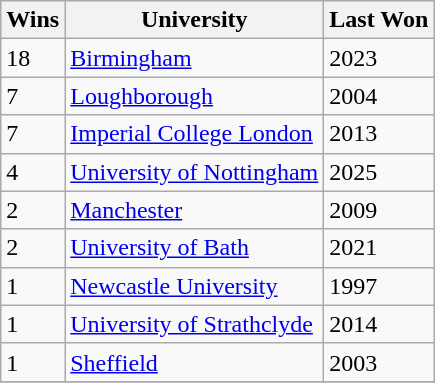<table class="wikitable">
<tr>
<th>Wins</th>
<th>University</th>
<th>Last Won</th>
</tr>
<tr>
<td>18</td>
<td><a href='#'>Birmingham</a></td>
<td>2023</td>
</tr>
<tr>
<td>7</td>
<td><a href='#'>Loughborough</a></td>
<td>2004</td>
</tr>
<tr>
<td>7</td>
<td><a href='#'>Imperial College London</a></td>
<td>2013</td>
</tr>
<tr>
<td>4</td>
<td><a href='#'>University of Nottingham</a></td>
<td>2025</td>
</tr>
<tr>
<td>2</td>
<td><a href='#'>Manchester</a></td>
<td>2009</td>
</tr>
<tr>
<td>2</td>
<td><a href='#'>University of Bath</a></td>
<td>2021</td>
</tr>
<tr>
<td>1</td>
<td><a href='#'>Newcastle University</a></td>
<td>1997</td>
</tr>
<tr>
<td>1</td>
<td><a href='#'>University of Strathclyde</a></td>
<td>2014</td>
</tr>
<tr>
<td>1</td>
<td><a href='#'>Sheffield</a></td>
<td>2003</td>
</tr>
<tr>
</tr>
</table>
